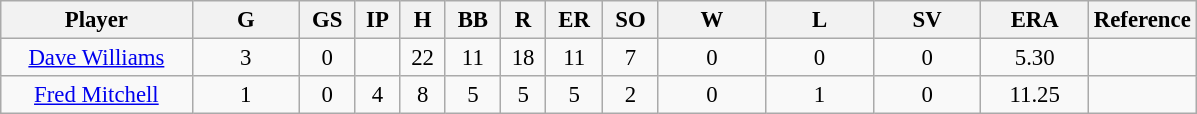<table class="wikitable sortable" style="text-align:center; font-size: 95%">
<tr>
<th bgcolor="#DDDDFF" width="16%">Player</th>
<th bgcolor="#DDDDFF" width="9%">G</th>
<th>GS</th>
<th>IP</th>
<th>H</th>
<th>BB</th>
<th>R</th>
<th>ER</th>
<th>SO</th>
<th bgcolor="#DDDDFF" width="9%">W</th>
<th bgcolor="#DDDDFF" width="9%">L</th>
<th bgcolor="#DDDDFF" width="9%">SV</th>
<th bgcolor="#DDDDFF" width="9%">ERA</th>
<th bgcolor="#DDDDFF" width="9%">Reference</th>
</tr>
<tr align="center">
<td><a href='#'>Dave Williams</a></td>
<td>3</td>
<td>0</td>
<td></td>
<td>22</td>
<td>11</td>
<td>18</td>
<td>11</td>
<td>7</td>
<td>0</td>
<td>0</td>
<td>0</td>
<td>5.30</td>
<td></td>
</tr>
<tr align="center">
<td><a href='#'>Fred Mitchell</a></td>
<td>1</td>
<td>0</td>
<td>4</td>
<td>8</td>
<td>5</td>
<td>5</td>
<td>5</td>
<td>2</td>
<td>0</td>
<td>1</td>
<td>0</td>
<td>11.25</td>
<td></td>
</tr>
</table>
